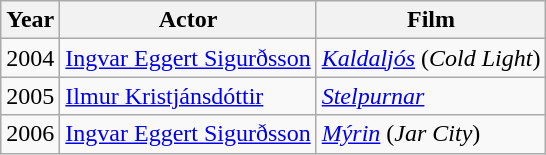<table class="wikitable">
<tr>
<th>Year</th>
<th>Actor</th>
<th>Film</th>
</tr>
<tr>
<td>2004</td>
<td><a href='#'>Ingvar Eggert Sigurðsson</a></td>
<td><em><a href='#'>Kaldaljós</a></em> (<em>Cold Light</em>)</td>
</tr>
<tr>
<td>2005</td>
<td><a href='#'>Ilmur Kristjánsdóttir</a></td>
<td><em><a href='#'>Stelpurnar</a></em></td>
</tr>
<tr>
<td>2006</td>
<td><a href='#'>Ingvar Eggert Sigurðsson</a></td>
<td><em><a href='#'>Mýrin</a></em> (<em>Jar City</em>)</td>
</tr>
</table>
